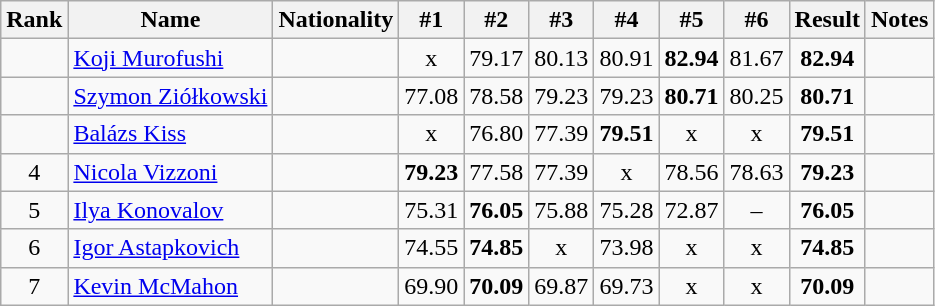<table class="wikitable sortable" style="text-align:center">
<tr>
<th>Rank</th>
<th>Name</th>
<th>Nationality</th>
<th>#1</th>
<th>#2</th>
<th>#3</th>
<th>#4</th>
<th>#5</th>
<th>#6</th>
<th>Result</th>
<th>Notes</th>
</tr>
<tr>
<td></td>
<td align=left><a href='#'>Koji Murofushi</a></td>
<td align=left></td>
<td>x</td>
<td>79.17</td>
<td>80.13</td>
<td>80.91</td>
<td><strong>82.94</strong></td>
<td>81.67</td>
<td><strong>82.94</strong></td>
<td></td>
</tr>
<tr>
<td></td>
<td align=left><a href='#'>Szymon Ziółkowski</a></td>
<td align=left></td>
<td>77.08</td>
<td>78.58</td>
<td>79.23</td>
<td>79.23</td>
<td><strong>80.71</strong></td>
<td>80.25</td>
<td><strong>80.71</strong></td>
<td></td>
</tr>
<tr>
<td></td>
<td align=left><a href='#'>Balázs Kiss</a></td>
<td align=left></td>
<td>x</td>
<td>76.80</td>
<td>77.39</td>
<td><strong>79.51</strong></td>
<td>x</td>
<td>x</td>
<td><strong>79.51</strong></td>
<td></td>
</tr>
<tr>
<td>4</td>
<td align=left><a href='#'>Nicola Vizzoni</a></td>
<td align=left></td>
<td><strong>79.23</strong></td>
<td>77.58</td>
<td>77.39</td>
<td>x</td>
<td>78.56</td>
<td>78.63</td>
<td><strong>79.23</strong></td>
<td></td>
</tr>
<tr>
<td>5</td>
<td align=left><a href='#'>Ilya Konovalov</a></td>
<td align=left></td>
<td>75.31</td>
<td><strong>76.05</strong></td>
<td>75.88</td>
<td>75.28</td>
<td>72.87</td>
<td>–</td>
<td><strong>76.05</strong></td>
<td></td>
</tr>
<tr>
<td>6</td>
<td align=left><a href='#'>Igor Astapkovich</a></td>
<td align=left></td>
<td>74.55</td>
<td><strong>74.85</strong></td>
<td>x</td>
<td>73.98</td>
<td>x</td>
<td>x</td>
<td><strong>74.85</strong></td>
<td></td>
</tr>
<tr>
<td>7</td>
<td align=left><a href='#'>Kevin McMahon</a></td>
<td align=left></td>
<td>69.90</td>
<td><strong>70.09</strong></td>
<td>69.87</td>
<td>69.73</td>
<td>x</td>
<td>x</td>
<td><strong>70.09</strong></td>
<td></td>
</tr>
</table>
